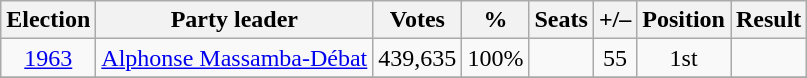<table class="wikitable" style="text-align:center">
<tr>
<th>Election</th>
<th>Party leader</th>
<th>Votes</th>
<th>%</th>
<th>Seats</th>
<th>+/–</th>
<th>Position</th>
<th>Result</th>
</tr>
<tr>
<td><a href='#'>1963</a></td>
<td><a href='#'>Alphonse Massamba-Débat</a></td>
<td>439,635</td>
<td>100%</td>
<td></td>
<td> 55</td>
<td> 1st</td>
<td></td>
</tr>
<tr>
</tr>
</table>
